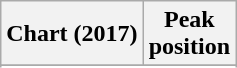<table class="wikitable sortable plainrowheaders" style="text-align:center">
<tr>
<th scope="col">Chart (2017)</th>
<th scope="col">Peak<br> position</th>
</tr>
<tr>
</tr>
<tr>
</tr>
<tr>
</tr>
<tr>
</tr>
<tr>
</tr>
<tr>
</tr>
<tr>
</tr>
<tr>
</tr>
<tr>
</tr>
<tr>
</tr>
<tr>
</tr>
</table>
